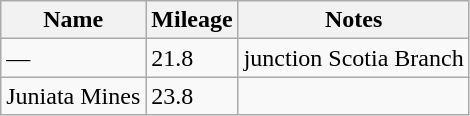<table class="wikitable">
<tr>
<th>Name</th>
<th>Mileage</th>
<th>Notes</th>
</tr>
<tr>
<td>—</td>
<td>21.8</td>
<td>junction Scotia Branch</td>
</tr>
<tr>
<td>Juniata Mines</td>
<td>23.8</td>
<td></td>
</tr>
</table>
